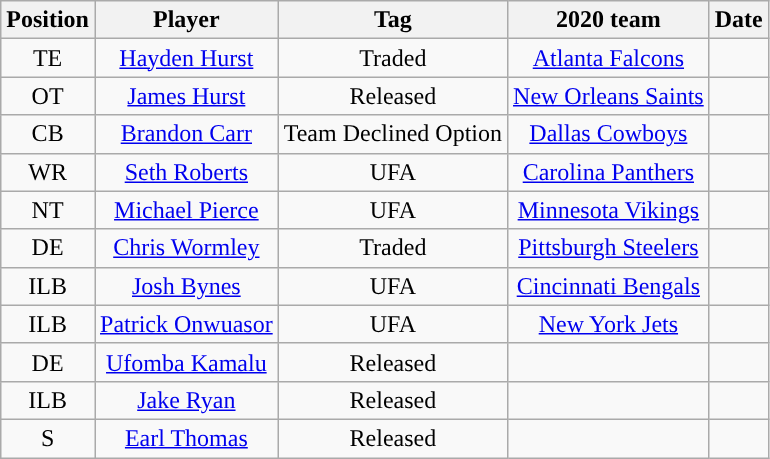<table class="wikitable sortable" style="text-align:center">
<tr>
<th>Position</th>
<th>Player</th>
<th>Tag</th>
<th>2020 team</th>
<th>Date</th>
</tr>
<tr>
<td>TE</td>
<td><a href='#'>Hayden Hurst</a></td>
<td>Traded</td>
<td><a href='#'>Atlanta Falcons</a></td>
<td></td>
</tr>
<tr>
<td>OT</td>
<td><a href='#'>James Hurst</a></td>
<td>Released</td>
<td><a href='#'>New Orleans Saints</a></td>
<td></td>
</tr>
<tr>
<td>CB</td>
<td><a href='#'>Brandon Carr</a></td>
<td>Team Declined Option</td>
<td><a href='#'>Dallas Cowboys</a></td>
<td></td>
</tr>
<tr>
<td>WR</td>
<td><a href='#'>Seth Roberts</a></td>
<td>UFA</td>
<td><a href='#'>Carolina Panthers</a></td>
<td></td>
</tr>
<tr>
<td>NT</td>
<td><a href='#'>Michael Pierce</a></td>
<td>UFA</td>
<td><a href='#'>Minnesota Vikings</a></td>
<td></td>
</tr>
<tr>
<td>DE</td>
<td><a href='#'>Chris Wormley</a></td>
<td>Traded</td>
<td><a href='#'>Pittsburgh Steelers</a></td>
<td></td>
</tr>
<tr>
<td>ILB</td>
<td><a href='#'>Josh Bynes</a></td>
<td>UFA</td>
<td><a href='#'>Cincinnati Bengals</a></td>
<td></td>
</tr>
<tr>
<td>ILB</td>
<td><a href='#'>Patrick Onwuasor</a></td>
<td>UFA</td>
<td><a href='#'>New York Jets</a></td>
<td></td>
</tr>
<tr>
<td>DE</td>
<td><a href='#'>Ufomba Kamalu</a></td>
<td>Released</td>
<td></td>
<td></td>
</tr>
<tr>
<td>ILB</td>
<td><a href='#'>Jake Ryan</a></td>
<td>Released</td>
<td></td>
<td></td>
</tr>
<tr>
<td>S</td>
<td><a href='#'>Earl Thomas</a></td>
<td>Released</td>
<td></td>
<td></td>
</tr>
</table>
